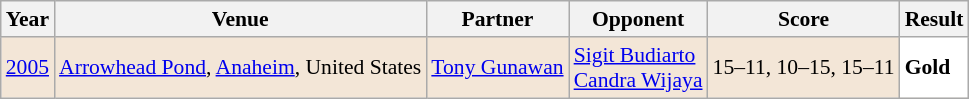<table class="sortable wikitable" style="font-size: 90%;">
<tr>
<th>Year</th>
<th>Venue</th>
<th>Partner</th>
<th>Opponent</th>
<th>Score</th>
<th>Result</th>
</tr>
<tr style="background:#F3E6D7">
<td align="center"><a href='#'>2005</a></td>
<td align="left"><a href='#'>Arrowhead Pond</a>, <a href='#'>Anaheim</a>, United States</td>
<td align="left"> <a href='#'>Tony Gunawan</a></td>
<td align="left"> <a href='#'>Sigit Budiarto</a><br> <a href='#'>Candra Wijaya</a></td>
<td align="left">15–11, 10–15, 15–11</td>
<td style="text-align:left; background:white"> <strong>Gold</strong></td>
</tr>
</table>
